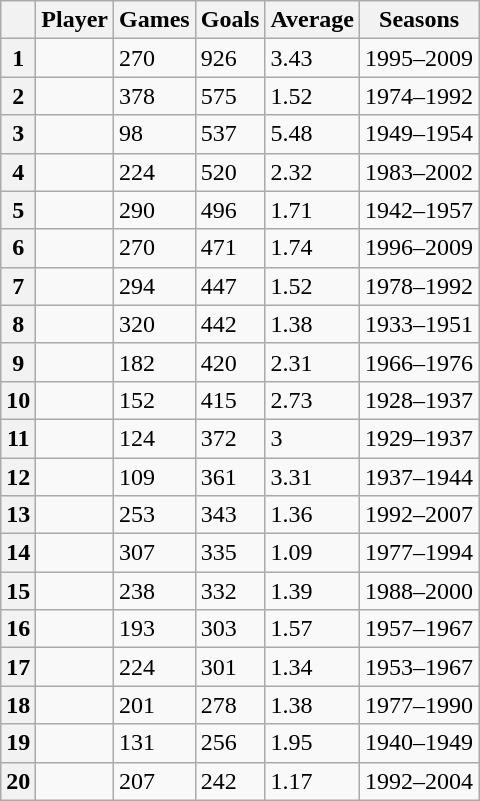<table class="wikitable sortable">
<tr>
<th></th>
<th>Player</th>
<th>Games</th>
<th>Goals</th>
<th>Average</th>
<th>Seasons</th>
</tr>
<tr>
<th>1</th>
<td></td>
<td>270</td>
<td>926</td>
<td>3.43</td>
<td>1995–2009</td>
</tr>
<tr>
<th>2</th>
<td></td>
<td>378</td>
<td>575</td>
<td>1.52</td>
<td>1974–1992</td>
</tr>
<tr>
<th>3</th>
<td></td>
<td>98</td>
<td>537</td>
<td>5.48</td>
<td>1949–1954</td>
</tr>
<tr>
<th>4</th>
<td></td>
<td>224</td>
<td>520</td>
<td>2.32</td>
<td>1983–2002</td>
</tr>
<tr>
<th>5</th>
<td></td>
<td>290</td>
<td>496</td>
<td>1.71</td>
<td>1942–1957</td>
</tr>
<tr>
<th>6</th>
<td></td>
<td>270</td>
<td>471</td>
<td>1.74</td>
<td>1996–2009</td>
</tr>
<tr>
<th>7</th>
<td></td>
<td>294</td>
<td>447</td>
<td>1.52</td>
<td>1978–1992</td>
</tr>
<tr>
<th>8</th>
<td></td>
<td>320</td>
<td>442</td>
<td>1.38</td>
<td>1933–1951</td>
</tr>
<tr>
<th>9</th>
<td></td>
<td>182</td>
<td>420</td>
<td>2.31</td>
<td>1966–1976</td>
</tr>
<tr>
<th>10</th>
<td></td>
<td>152</td>
<td>415</td>
<td>2.73</td>
<td>1928–1937</td>
</tr>
<tr>
<th>11</th>
<td></td>
<td>124</td>
<td>372</td>
<td>3</td>
<td>1929–1937</td>
</tr>
<tr>
<th>12</th>
<td></td>
<td>109</td>
<td>361</td>
<td>3.31</td>
<td>1937–1944</td>
</tr>
<tr>
<th>13</th>
<td></td>
<td>253</td>
<td>343</td>
<td>1.36</td>
<td>1992–2007</td>
</tr>
<tr>
<th>14</th>
<td></td>
<td>307</td>
<td>335</td>
<td>1.09</td>
<td>1977–1994</td>
</tr>
<tr>
<th>15</th>
<td></td>
<td>238</td>
<td>332</td>
<td>1.39</td>
<td>1988–2000</td>
</tr>
<tr>
<th>16</th>
<td></td>
<td>193</td>
<td>303</td>
<td>1.57</td>
<td>1957–1967</td>
</tr>
<tr>
<th>17</th>
<td></td>
<td>224</td>
<td>301</td>
<td>1.34</td>
<td>1953–1967</td>
</tr>
<tr>
<th>18</th>
<td></td>
<td>201</td>
<td>278</td>
<td>1.38</td>
<td>1977–1990</td>
</tr>
<tr>
<th>19</th>
<td></td>
<td>131</td>
<td>256</td>
<td>1.95</td>
<td>1940–1949</td>
</tr>
<tr>
<th>20</th>
<td></td>
<td>207</td>
<td>242</td>
<td>1.17</td>
<td>1992–2004</td>
</tr>
</table>
